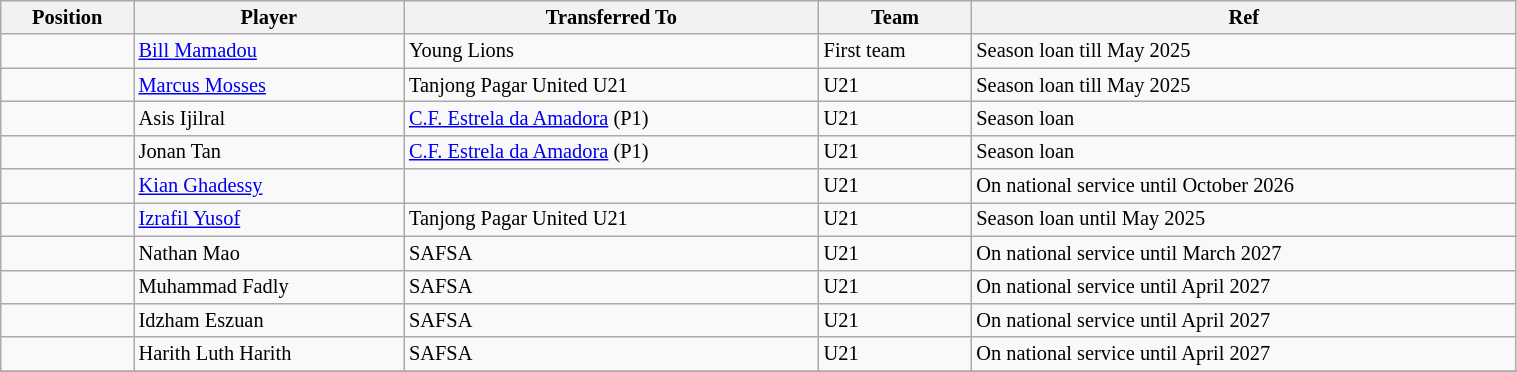<table class="wikitable sortable" style="width:80%; text-align:center; font-size:85%; text-align:left;">
<tr>
<th>Position</th>
<th>Player</th>
<th>Transferred To</th>
<th>Team</th>
<th>Ref</th>
</tr>
<tr>
<td></td>
<td> <a href='#'>Bill Mamadou</a></td>
<td> Young Lions</td>
<td>First team</td>
<td>Season loan till May 2025</td>
</tr>
<tr>
<td></td>
<td> <a href='#'>Marcus Mosses</a></td>
<td> Tanjong Pagar United U21</td>
<td>U21</td>
<td>Season loan till May 2025</td>
</tr>
<tr>
<td></td>
<td> Asis Ijilral</td>
<td> <a href='#'>C.F. Estrela da Amadora</a> (P1)</td>
<td>U21</td>
<td>Season loan </td>
</tr>
<tr>
<td></td>
<td> Jonan Tan</td>
<td> <a href='#'>C.F. Estrela da Amadora</a> (P1)</td>
<td>U21</td>
<td>Season loan</td>
</tr>
<tr>
<td></td>
<td> <a href='#'>Kian Ghadessy</a></td>
<td></td>
<td>U21</td>
<td>On national service until October 2026</td>
</tr>
<tr>
<td></td>
<td> <a href='#'>Izrafil Yusof</a></td>
<td> Tanjong Pagar United U21</td>
<td>U21</td>
<td>Season loan until May 2025</td>
</tr>
<tr>
<td></td>
<td> Nathan Mao</td>
<td> SAFSA</td>
<td>U21</td>
<td>On national service until March 2027</td>
</tr>
<tr>
<td></td>
<td> Muhammad Fadly</td>
<td> SAFSA</td>
<td>U21</td>
<td>On national service until April 2027</td>
</tr>
<tr>
<td></td>
<td> Idzham Eszuan</td>
<td> SAFSA</td>
<td>U21</td>
<td>On national service until April 2027</td>
</tr>
<tr>
<td></td>
<td> Harith Luth Harith</td>
<td> SAFSA</td>
<td>U21</td>
<td>On national service until April 2027</td>
</tr>
<tr>
</tr>
</table>
